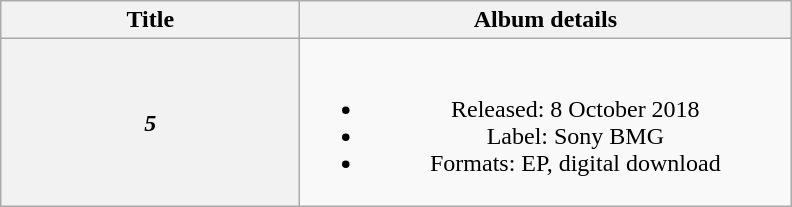<table class="wikitable plainrowheaders" style="text-align:center;" border="1">
<tr>
<th scope="col" rowspan="1" style="width:12em;">Title</th>
<th scope="col" rowspan="1" style="width:20em;">Album details</th>
</tr>
<tr>
<th scope="row"><strong><em>5</em></strong></th>
<td><br><ul><li>Released: 8 October 2018</li><li>Label: Sony BMG</li><li>Formats: EP, digital download</li></ul></td>
</tr>
</table>
